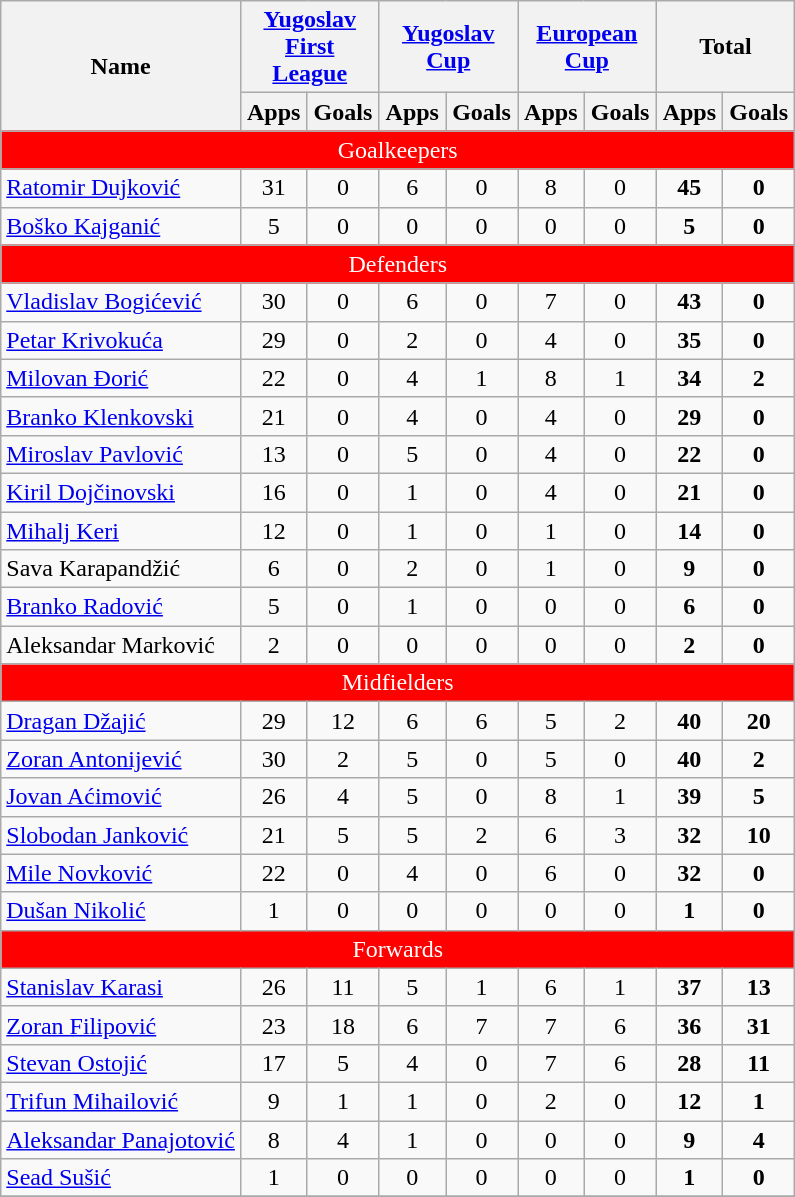<table class="wikitable" style="text-align:center">
<tr>
<th rowspan="2">Name</th>
<th colspan="2" width="85"><a href='#'>Yugoslav First League</a></th>
<th colspan="2" width="85"><a href='#'>Yugoslav Cup</a></th>
<th colspan="2" width="85"><a href='#'>European Cup</a></th>
<th colspan="2" width="85">Total</th>
</tr>
<tr>
<th>Apps</th>
<th>Goals</th>
<th>Apps</th>
<th>Goals</th>
<th>Apps</th>
<th>Goals</th>
<th>Apps</th>
<th>Goals</th>
</tr>
<tr>
<td style="background: red;color:white" align=center colspan="15">Goalkeepers</td>
</tr>
<tr>
<td align="left"> <a href='#'>Ratomir Dujković</a></td>
<td>31</td>
<td>0</td>
<td>6</td>
<td>0</td>
<td>8</td>
<td>0</td>
<td><strong>45</strong></td>
<td><strong>0</strong></td>
</tr>
<tr>
<td align="left"> <a href='#'>Boško Kajganić</a></td>
<td>5</td>
<td>0</td>
<td>0</td>
<td>0</td>
<td>0</td>
<td>0</td>
<td><strong>5</strong></td>
<td><strong>0</strong></td>
</tr>
<tr>
<td align=center colspan="15" style="background: red;color:white">Defenders</td>
</tr>
<tr>
<td align="left"> <a href='#'>Vladislav Bogićević</a></td>
<td>30</td>
<td>0</td>
<td>6</td>
<td>0</td>
<td>7</td>
<td>0</td>
<td><strong>43</strong></td>
<td><strong>0</strong></td>
</tr>
<tr>
<td align="left"> <a href='#'>Petar Krivokuća</a></td>
<td>29</td>
<td>0</td>
<td>2</td>
<td>0</td>
<td>4</td>
<td>0</td>
<td><strong>35</strong></td>
<td><strong>0</strong></td>
</tr>
<tr>
<td align="left"> <a href='#'>Milovan Đorić</a></td>
<td>22</td>
<td>0</td>
<td>4</td>
<td>1</td>
<td>8</td>
<td>1</td>
<td><strong>34</strong></td>
<td><strong>2</strong></td>
</tr>
<tr>
<td align="left"> <a href='#'>Branko Klenkovski</a></td>
<td>21</td>
<td>0</td>
<td>4</td>
<td>0</td>
<td>4</td>
<td>0</td>
<td><strong>29</strong></td>
<td><strong>0</strong></td>
</tr>
<tr>
<td align="left"> <a href='#'>Miroslav Pavlović</a></td>
<td>13</td>
<td>0</td>
<td>5</td>
<td>0</td>
<td>4</td>
<td>0</td>
<td><strong>22</strong></td>
<td><strong>0</strong></td>
</tr>
<tr>
<td align="left"> <a href='#'>Kiril Dojčinovski</a></td>
<td>16</td>
<td>0</td>
<td>1</td>
<td>0</td>
<td>4</td>
<td>0</td>
<td><strong>21</strong></td>
<td><strong>0</strong></td>
</tr>
<tr>
<td align="left"> <a href='#'>Mihalj Keri</a></td>
<td>12</td>
<td>0</td>
<td>1</td>
<td>0</td>
<td>1</td>
<td>0</td>
<td><strong>14</strong></td>
<td><strong>0</strong></td>
</tr>
<tr>
<td align="left"> Sava Karapandžić</td>
<td>6</td>
<td>0</td>
<td>2</td>
<td>0</td>
<td>1</td>
<td>0</td>
<td><strong>9</strong></td>
<td><strong>0</strong></td>
</tr>
<tr>
<td align="left"> <a href='#'>Branko Radović</a></td>
<td>5</td>
<td>0</td>
<td>1</td>
<td>0</td>
<td>0</td>
<td>0</td>
<td><strong>6</strong></td>
<td><strong>0</strong></td>
</tr>
<tr>
<td align="left"> Aleksandar Marković</td>
<td>2</td>
<td>0</td>
<td>0</td>
<td>0</td>
<td>0</td>
<td>0</td>
<td><strong>2</strong></td>
<td><strong>0</strong></td>
</tr>
<tr>
<td align=center colspan="15" style="background: red;color:white">Midfielders</td>
</tr>
<tr>
<td align="left"> <a href='#'>Dragan Džajić</a></td>
<td>29</td>
<td>12</td>
<td>6</td>
<td>6</td>
<td>5</td>
<td>2</td>
<td><strong>40</strong></td>
<td><strong>20</strong></td>
</tr>
<tr>
<td align="left"> <a href='#'>Zoran Antonijević</a></td>
<td>30</td>
<td>2</td>
<td>5</td>
<td>0</td>
<td>5</td>
<td>0</td>
<td><strong>40</strong></td>
<td><strong>2</strong></td>
</tr>
<tr>
<td align="left"> <a href='#'>Jovan Aćimović</a></td>
<td>26</td>
<td>4</td>
<td>5</td>
<td>0</td>
<td>8</td>
<td>1</td>
<td><strong>39</strong></td>
<td><strong>5</strong></td>
</tr>
<tr>
<td align="left"> <a href='#'>Slobodan Janković</a></td>
<td>21</td>
<td>5</td>
<td>5</td>
<td>2</td>
<td>6</td>
<td>3</td>
<td><strong>32</strong></td>
<td><strong>10</strong></td>
</tr>
<tr>
<td align="left"> <a href='#'>Mile Novković</a></td>
<td>22</td>
<td>0</td>
<td>4</td>
<td>0</td>
<td>6</td>
<td>0</td>
<td><strong>32</strong></td>
<td><strong>0</strong></td>
</tr>
<tr>
<td align="left"> <a href='#'>Dušan Nikolić</a></td>
<td>1</td>
<td>0</td>
<td>0</td>
<td>0</td>
<td>0</td>
<td>0</td>
<td><strong>1</strong></td>
<td><strong>0</strong></td>
</tr>
<tr>
<td align=center colspan="15" style="background: red;color:white">Forwards</td>
</tr>
<tr>
<td align="left"> <a href='#'>Stanislav Karasi</a></td>
<td>26</td>
<td>11</td>
<td>5</td>
<td>1</td>
<td>6</td>
<td>1</td>
<td><strong>37</strong></td>
<td><strong>13</strong></td>
</tr>
<tr>
<td align="left"> <a href='#'>Zoran Filipović</a></td>
<td>23</td>
<td>18</td>
<td>6</td>
<td>7</td>
<td>7</td>
<td>6</td>
<td><strong>36</strong></td>
<td><strong>31</strong></td>
</tr>
<tr>
<td align="left"> <a href='#'>Stevan Ostojić</a></td>
<td>17</td>
<td>5</td>
<td>4</td>
<td>0</td>
<td>7</td>
<td>6</td>
<td><strong>28</strong></td>
<td><strong>11</strong></td>
</tr>
<tr>
<td align="left"> <a href='#'>Trifun Mihailović</a></td>
<td>9</td>
<td>1</td>
<td>1</td>
<td>0</td>
<td>2</td>
<td>0</td>
<td><strong>12</strong></td>
<td><strong>1</strong></td>
</tr>
<tr>
<td align="left"> <a href='#'>Aleksandar Panajotović</a></td>
<td>8</td>
<td>4</td>
<td>1</td>
<td>0</td>
<td>0</td>
<td>0</td>
<td><strong>9</strong></td>
<td><strong>4</strong></td>
</tr>
<tr>
<td align="left"> <a href='#'>Sead Sušić</a></td>
<td>1</td>
<td>0</td>
<td>0</td>
<td>0</td>
<td>0</td>
<td>0</td>
<td><strong>1</strong></td>
<td><strong>0</strong></td>
</tr>
<tr>
</tr>
</table>
